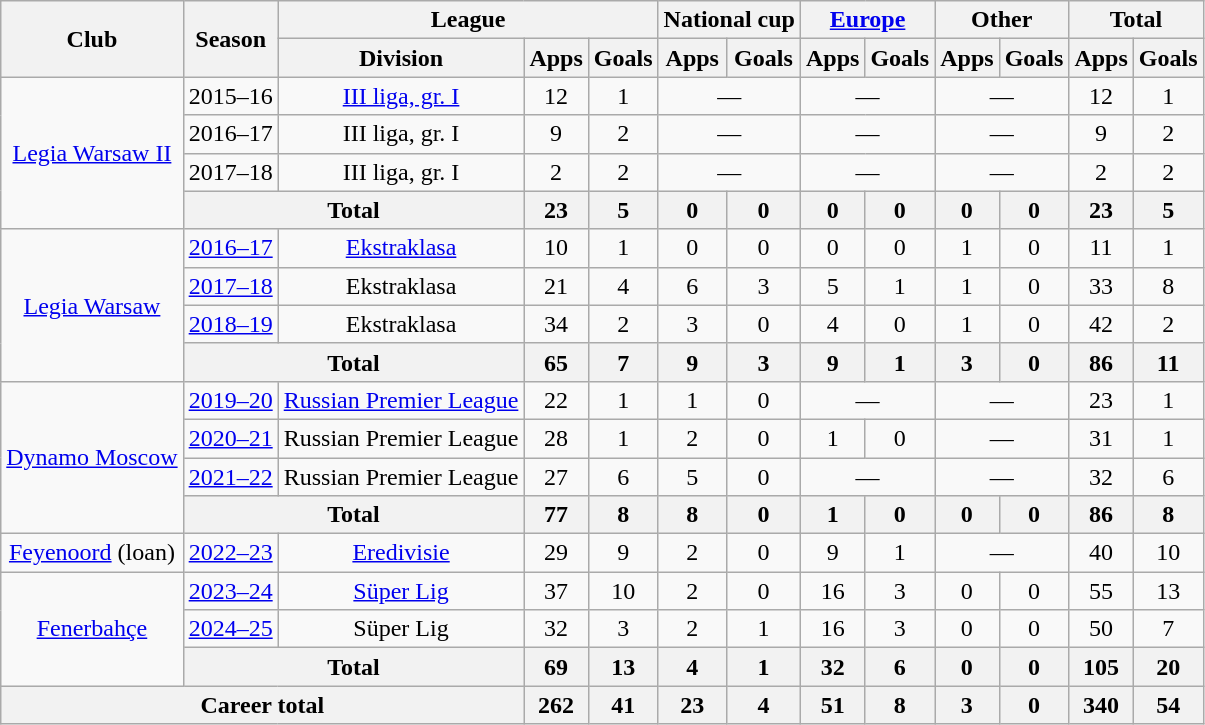<table class=wikitable style="text-align: center">
<tr>
<th rowspan="2">Club</th>
<th rowspan="2">Season</th>
<th colspan="3">League</th>
<th colspan="2">National cup</th>
<th colspan="2"><a href='#'>Europe</a></th>
<th colspan="2">Other</th>
<th colspan="2">Total</th>
</tr>
<tr>
<th>Division</th>
<th>Apps</th>
<th>Goals</th>
<th>Apps</th>
<th>Goals</th>
<th>Apps</th>
<th>Goals</th>
<th>Apps</th>
<th>Goals</th>
<th>Apps</th>
<th>Goals</th>
</tr>
<tr>
<td rowspan="4"><a href='#'>Legia Warsaw II</a></td>
<td>2015–16</td>
<td><a href='#'>III liga, gr. I</a></td>
<td>12</td>
<td>1</td>
<td colspan="2">—</td>
<td colspan="2">—</td>
<td colspan="2">—</td>
<td>12</td>
<td>1</td>
</tr>
<tr>
<td>2016–17</td>
<td>III liga, gr. I</td>
<td>9</td>
<td>2</td>
<td colspan="2">—</td>
<td colspan="2">—</td>
<td colspan="2">—</td>
<td>9</td>
<td>2</td>
</tr>
<tr>
<td>2017–18</td>
<td>III liga, gr. I</td>
<td>2</td>
<td>2</td>
<td colspan="2">—</td>
<td colspan="2">—</td>
<td colspan="2">—</td>
<td>2</td>
<td>2</td>
</tr>
<tr>
<th colspan="2">Total</th>
<th>23</th>
<th>5</th>
<th>0</th>
<th>0</th>
<th>0</th>
<th>0</th>
<th>0</th>
<th>0</th>
<th>23</th>
<th>5</th>
</tr>
<tr>
<td rowspan="4"><a href='#'>Legia Warsaw</a></td>
<td><a href='#'>2016–17</a></td>
<td><a href='#'>Ekstraklasa</a></td>
<td>10</td>
<td>1</td>
<td>0</td>
<td>0</td>
<td>0</td>
<td>0</td>
<td>1</td>
<td>0</td>
<td>11</td>
<td>1</td>
</tr>
<tr>
<td><a href='#'>2017–18</a></td>
<td>Ekstraklasa</td>
<td>21</td>
<td>4</td>
<td>6</td>
<td>3</td>
<td>5</td>
<td>1</td>
<td>1</td>
<td>0</td>
<td>33</td>
<td>8</td>
</tr>
<tr>
<td><a href='#'>2018–19</a></td>
<td>Ekstraklasa</td>
<td>34</td>
<td>2</td>
<td>3</td>
<td>0</td>
<td>4</td>
<td>0</td>
<td>1</td>
<td>0</td>
<td>42</td>
<td>2</td>
</tr>
<tr>
<th colspan="2">Total</th>
<th>65</th>
<th>7</th>
<th>9</th>
<th>3</th>
<th>9</th>
<th>1</th>
<th>3</th>
<th>0</th>
<th>86</th>
<th>11</th>
</tr>
<tr>
<td rowspan="4"><a href='#'>Dynamo Moscow</a></td>
<td><a href='#'>2019–20</a></td>
<td><a href='#'>Russian Premier League</a></td>
<td>22</td>
<td>1</td>
<td>1</td>
<td>0</td>
<td colspan="2">—</td>
<td colspan="2">—</td>
<td>23</td>
<td>1</td>
</tr>
<tr>
<td><a href='#'>2020–21</a></td>
<td>Russian Premier League</td>
<td>28</td>
<td>1</td>
<td>2</td>
<td>0</td>
<td>1</td>
<td>0</td>
<td colspan="2">—</td>
<td>31</td>
<td>1</td>
</tr>
<tr>
<td><a href='#'>2021–22</a></td>
<td>Russian Premier League</td>
<td>27</td>
<td>6</td>
<td>5</td>
<td>0</td>
<td colspan="2">—</td>
<td colspan="2">—</td>
<td>32</td>
<td>6</td>
</tr>
<tr>
<th colspan="2">Total</th>
<th>77</th>
<th>8</th>
<th>8</th>
<th>0</th>
<th>1</th>
<th>0</th>
<th>0</th>
<th>0</th>
<th>86</th>
<th>8</th>
</tr>
<tr>
<td><a href='#'>Feyenoord</a> (loan)</td>
<td><a href='#'>2022–23</a></td>
<td><a href='#'>Eredivisie</a></td>
<td>29</td>
<td>9</td>
<td>2</td>
<td>0</td>
<td>9</td>
<td>1</td>
<td colspan="2">—</td>
<td>40</td>
<td>10</td>
</tr>
<tr>
<td rowspan="3"><a href='#'>Fenerbahçe</a></td>
<td><a href='#'>2023–24</a></td>
<td><a href='#'>Süper Lig</a></td>
<td>37</td>
<td>10</td>
<td>2</td>
<td>0</td>
<td>16</td>
<td>3</td>
<td>0</td>
<td>0</td>
<td>55</td>
<td>13</td>
</tr>
<tr>
<td><a href='#'>2024–25</a></td>
<td>Süper Lig</td>
<td>32</td>
<td>3</td>
<td>2</td>
<td>1</td>
<td>16</td>
<td>3</td>
<td>0</td>
<td>0</td>
<td>50</td>
<td>7</td>
</tr>
<tr>
<th colspan="2">Total</th>
<th>69</th>
<th>13</th>
<th>4</th>
<th>1</th>
<th>32</th>
<th>6</th>
<th>0</th>
<th>0</th>
<th>105</th>
<th>20</th>
</tr>
<tr>
<th colspan="3">Career total</th>
<th>262</th>
<th>41</th>
<th>23</th>
<th>4</th>
<th>51</th>
<th>8</th>
<th>3</th>
<th>0</th>
<th>340</th>
<th>54</th>
</tr>
</table>
